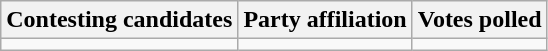<table class="wikitable sortable">
<tr>
<th>Contesting candidates</th>
<th>Party affiliation</th>
<th>Votes polled</th>
</tr>
<tr>
<td></td>
<td></td>
<td></td>
</tr>
</table>
